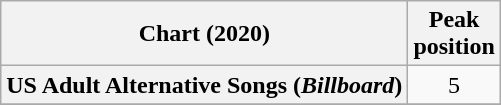<table class="wikitable sortable plainrowheaders">
<tr>
<th>Chart (2020)</th>
<th>Peak<br>position</th>
</tr>
<tr>
<th scope="row">US Adult Alternative Songs (<em>Billboard</em>)</th>
<td align="center">5</td>
</tr>
<tr>
</tr>
</table>
